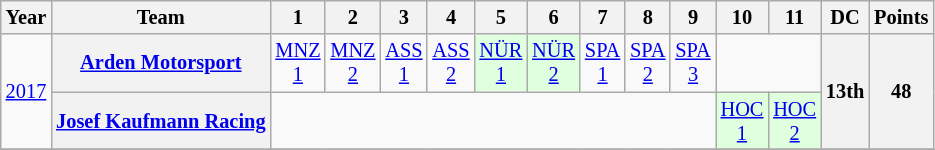<table class="wikitable" style="text-align:center; font-size:85%">
<tr>
<th>Year</th>
<th>Team</th>
<th>1</th>
<th>2</th>
<th>3</th>
<th>4</th>
<th>5</th>
<th>6</th>
<th>7</th>
<th>8</th>
<th>9</th>
<th>10</th>
<th>11</th>
<th>DC</th>
<th>Points</th>
</tr>
<tr>
<td rowspan=2><a href='#'>2017</a></td>
<th nowrap><a href='#'>Arden Motorsport</a></th>
<td><a href='#'>MNZ<br>1</a></td>
<td><a href='#'>MNZ<br>2</a></td>
<td><a href='#'>ASS<br>1</a></td>
<td><a href='#'>ASS<br>2</a></td>
<td style="background:#dfffdf;"><a href='#'>NÜR<br>1</a><br></td>
<td style="background:#dfffdf;"><a href='#'>NÜR<br>2</a><br></td>
<td><a href='#'>SPA<br>1</a></td>
<td><a href='#'>SPA<br>2</a></td>
<td><a href='#'>SPA<br>3</a></td>
<td colspan=2></td>
<th rowspan=2>13th</th>
<th rowspan=2>48</th>
</tr>
<tr>
<th nowrap><a href='#'>Josef Kaufmann Racing</a></th>
<td colspan=9></td>
<td style="background:#dfffdf;"><a href='#'>HOC<br>1</a><br></td>
<td style="background:#dfffdf;"><a href='#'>HOC<br>2</a><br></td>
</tr>
<tr>
</tr>
</table>
